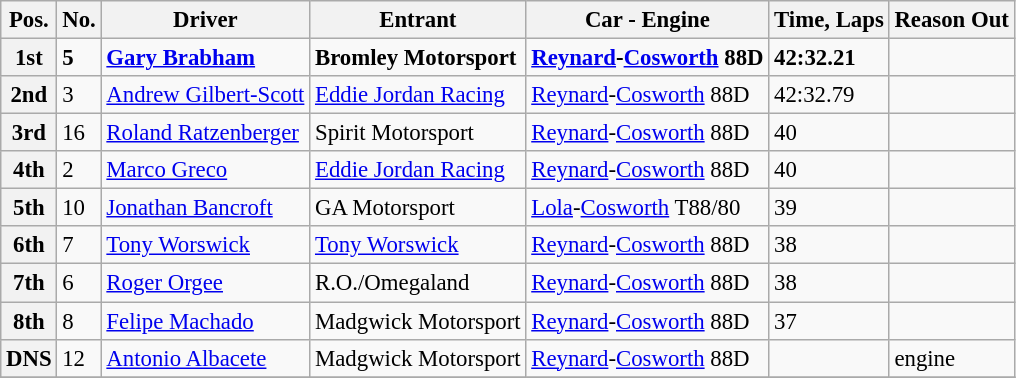<table class="wikitable" style="font-size: 95%">
<tr>
<th>Pos.</th>
<th>No.</th>
<th>Driver</th>
<th>Entrant</th>
<th>Car - Engine</th>
<th>Time, Laps</th>
<th>Reason Out</th>
</tr>
<tr>
<th><strong>1st</strong></th>
<td><strong>5</strong></td>
<td> <strong><a href='#'>Gary Brabham</a></strong></td>
<td><strong>Bromley Motorsport</strong></td>
<td><strong><a href='#'>Reynard</a>-<a href='#'>Cosworth</a> 88D</strong></td>
<td><strong>42:32.21</strong></td>
<td></td>
</tr>
<tr>
<th>2nd</th>
<td>3</td>
<td> <a href='#'>Andrew Gilbert-Scott</a></td>
<td><a href='#'>Eddie Jordan Racing</a></td>
<td><a href='#'>Reynard</a>-<a href='#'>Cosworth</a> 88D</td>
<td>42:32.79</td>
<td></td>
</tr>
<tr>
<th>3rd</th>
<td>16</td>
<td> <a href='#'>Roland Ratzenberger</a></td>
<td>Spirit Motorsport</td>
<td><a href='#'>Reynard</a>-<a href='#'>Cosworth</a> 88D</td>
<td>40</td>
<td></td>
</tr>
<tr>
<th>4th</th>
<td>2</td>
<td> <a href='#'>Marco Greco</a></td>
<td><a href='#'>Eddie Jordan Racing</a></td>
<td><a href='#'>Reynard</a>-<a href='#'>Cosworth</a> 88D</td>
<td>40</td>
<td></td>
</tr>
<tr>
<th>5th</th>
<td>10</td>
<td> <a href='#'>Jonathan Bancroft</a></td>
<td>GA Motorsport</td>
<td><a href='#'>Lola</a>-<a href='#'>Cosworth</a> T88/80</td>
<td>39</td>
<td></td>
</tr>
<tr>
<th>6th</th>
<td>7</td>
<td> <a href='#'>Tony Worswick</a></td>
<td><a href='#'>Tony Worswick</a></td>
<td><a href='#'>Reynard</a>-<a href='#'>Cosworth</a> 88D</td>
<td>38</td>
<td></td>
</tr>
<tr>
<th>7th</th>
<td>6</td>
<td> <a href='#'>Roger Orgee</a></td>
<td>R.O./Omegaland</td>
<td><a href='#'>Reynard</a>-<a href='#'>Cosworth</a> 88D</td>
<td>38</td>
<td></td>
</tr>
<tr>
<th>8th</th>
<td>8</td>
<td> <a href='#'>Felipe Machado</a></td>
<td>Madgwick Motorsport</td>
<td><a href='#'>Reynard</a>-<a href='#'>Cosworth</a> 88D</td>
<td>37</td>
<td></td>
</tr>
<tr>
<th>DNS</th>
<td>12</td>
<td> <a href='#'>Antonio Albacete</a></td>
<td>Madgwick Motorsport</td>
<td><a href='#'>Reynard</a>-<a href='#'>Cosworth</a> 88D</td>
<td></td>
<td>engine</td>
</tr>
<tr>
</tr>
</table>
